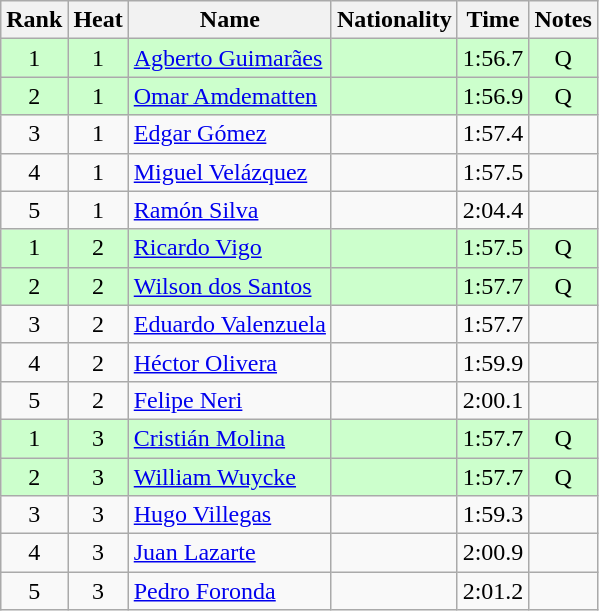<table class="wikitable sortable" style="text-align:center">
<tr>
<th>Rank</th>
<th>Heat</th>
<th>Name</th>
<th>Nationality</th>
<th>Time</th>
<th>Notes</th>
</tr>
<tr bgcolor=ccffcc>
<td>1</td>
<td>1</td>
<td align=left><a href='#'>Agberto Guimarães</a></td>
<td align=left></td>
<td>1:56.7</td>
<td>Q</td>
</tr>
<tr bgcolor=ccffcc>
<td>2</td>
<td>1</td>
<td align=left><a href='#'>Omar Amdematten</a></td>
<td align=left></td>
<td>1:56.9</td>
<td>Q</td>
</tr>
<tr>
<td>3</td>
<td>1</td>
<td align=left><a href='#'>Edgar Gómez</a></td>
<td align=left></td>
<td>1:57.4</td>
<td></td>
</tr>
<tr>
<td>4</td>
<td>1</td>
<td align=left><a href='#'>Miguel Velázquez</a></td>
<td align=left></td>
<td>1:57.5</td>
<td></td>
</tr>
<tr>
<td>5</td>
<td>1</td>
<td align=left><a href='#'>Ramón Silva</a></td>
<td align=left></td>
<td>2:04.4</td>
<td></td>
</tr>
<tr bgcolor=ccffcc>
<td>1</td>
<td>2</td>
<td align=left><a href='#'>Ricardo Vigo</a></td>
<td align=left></td>
<td>1:57.5</td>
<td>Q</td>
</tr>
<tr bgcolor=ccffcc>
<td>2</td>
<td>2</td>
<td align=left><a href='#'>Wilson dos Santos</a></td>
<td align=left></td>
<td>1:57.7</td>
<td>Q</td>
</tr>
<tr>
<td>3</td>
<td>2</td>
<td align=left><a href='#'>Eduardo Valenzuela</a></td>
<td align=left></td>
<td>1:57.7</td>
<td></td>
</tr>
<tr>
<td>4</td>
<td>2</td>
<td align=left><a href='#'>Héctor Olivera</a></td>
<td align=left></td>
<td>1:59.9</td>
<td></td>
</tr>
<tr>
<td>5</td>
<td>2</td>
<td align=left><a href='#'>Felipe Neri</a></td>
<td align=left></td>
<td>2:00.1</td>
<td></td>
</tr>
<tr bgcolor=ccffcc>
<td>1</td>
<td>3</td>
<td align=left><a href='#'>Cristián Molina</a></td>
<td align=left></td>
<td>1:57.7</td>
<td>Q</td>
</tr>
<tr bgcolor=ccffcc>
<td>2</td>
<td>3</td>
<td align=left><a href='#'>William Wuycke</a></td>
<td align=left></td>
<td>1:57.7</td>
<td>Q</td>
</tr>
<tr>
<td>3</td>
<td>3</td>
<td align=left><a href='#'>Hugo Villegas</a></td>
<td align=left></td>
<td>1:59.3</td>
<td></td>
</tr>
<tr>
<td>4</td>
<td>3</td>
<td align=left><a href='#'>Juan Lazarte</a></td>
<td align=left></td>
<td>2:00.9</td>
<td></td>
</tr>
<tr>
<td>5</td>
<td>3</td>
<td align=left><a href='#'>Pedro Foronda</a></td>
<td align=left></td>
<td>2:01.2</td>
<td></td>
</tr>
</table>
